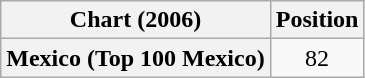<table class="wikitable sortable plainrowheaders">
<tr>
<th style="text-align:center;">Chart (2006)</th>
<th style="text-align:center;">Position</th>
</tr>
<tr>
<th scope="row" style="text-align:left;">Mexico (Top 100 Mexico)</th>
<td style="text-align:center;">82</td>
</tr>
</table>
